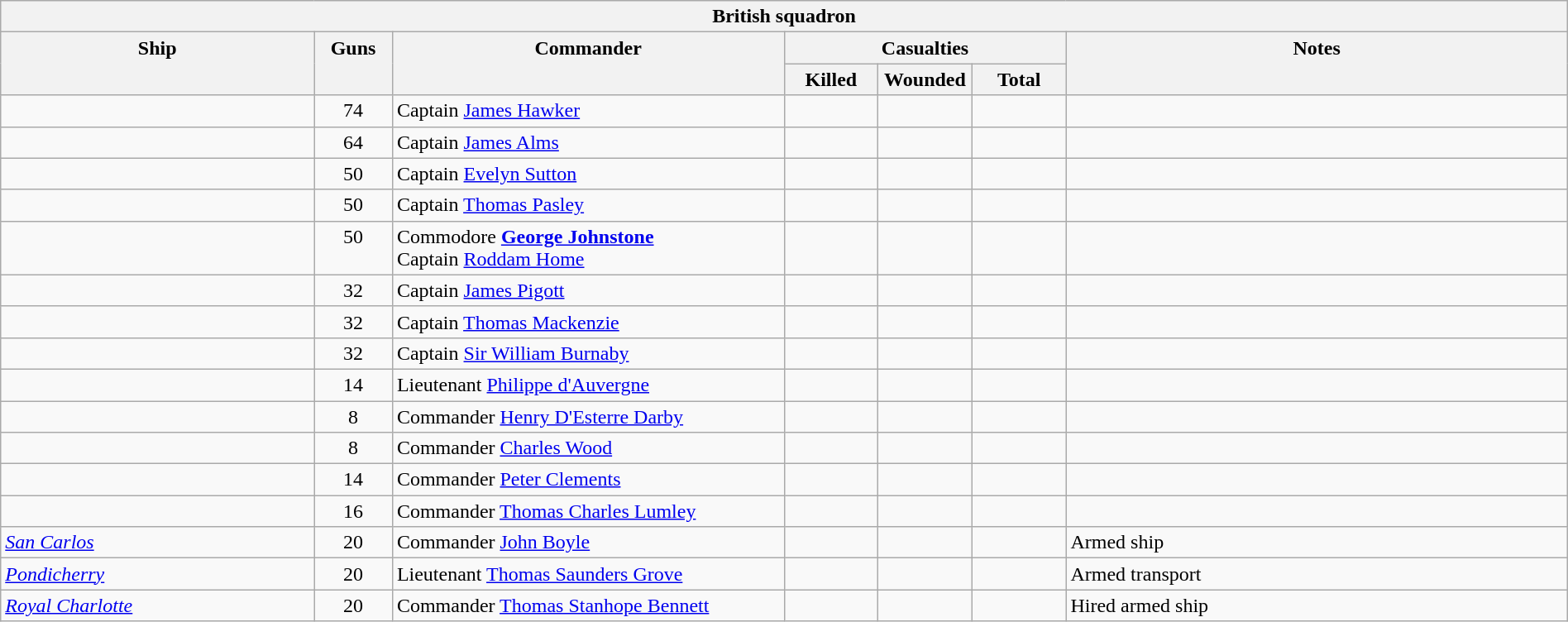<table class="wikitable" border="1" style="width:100%;">
<tr style="vertical-align:top;">
<th colspan="11" bgcolor="white">British squadron</th>
</tr>
<tr valign="top"|- style="vertical-align:top;">
<th width=20%; align= center rowspan=2>Ship</th>
<th width=5%; align= center rowspan=2>Guns</th>
<th width=25%; align= center rowspan=2>Commander</th>
<th width=17%; align= center colspan=3>Casualties</th>
<th width=33%; align= center rowspan=2>Notes</th>
</tr>
<tr valign="top">
<th width=6%; align= center>Killed</th>
<th width=6%; align= center>Wounded</th>
<th width=6%; align= center>Total</th>
</tr>
<tr style="vertical-align:top;">
<td align= left></td>
<td align= center>74</td>
<td align= left>Captain <a href='#'>James Hawker</a></td>
<td align= right></td>
<td align= right></td>
<td align= right></td>
<td align= left></td>
</tr>
<tr style="vertical-align:top;">
<td align= left></td>
<td align= center>64</td>
<td align= left>Captain <a href='#'>James Alms</a></td>
<td align= right></td>
<td align= right></td>
<td align= right></td>
<td align= left></td>
</tr>
<tr style="vertical-align:top;">
<td align= left></td>
<td align= center>50</td>
<td align= left>Captain <a href='#'>Evelyn Sutton</a></td>
<td align= right></td>
<td align= right></td>
<td align= right></td>
<td align= left></td>
</tr>
<tr style="vertical-align:top;">
<td align= left></td>
<td align= center>50</td>
<td align= left>Captain <a href='#'>Thomas Pasley</a></td>
<td align= right></td>
<td align= right></td>
<td align= right></td>
<td align= left></td>
</tr>
<tr style="vertical-align:top;">
<td align= left></td>
<td align= center>50</td>
<td align= left>Commodore <strong><a href='#'>George Johnstone</a></strong><br>Captain <a href='#'>Roddam Home</a></td>
<td align= right></td>
<td align= right></td>
<td align= right></td>
<td align= left></td>
</tr>
<tr style="vertical-align:top;">
<td align= left></td>
<td align= center>32</td>
<td align= left>Captain <a href='#'>James Pigott</a></td>
<td align= right></td>
<td align= right></td>
<td align= right></td>
<td align= left></td>
</tr>
<tr style="vertical-align:top;">
<td align= left></td>
<td align= center>32</td>
<td align= left>Captain <a href='#'>Thomas Mackenzie</a></td>
<td align= right></td>
<td align= right></td>
<td align= right></td>
<td align= left></td>
</tr>
<tr style="vertical-align:top;">
<td align= left></td>
<td align= center>32</td>
<td align= left>Captain <a href='#'>Sir William Burnaby</a></td>
<td align= right></td>
<td align= right></td>
<td align= right></td>
<td align= left></td>
</tr>
<tr style="vertical-align:top;">
<td align= left></td>
<td align= center>14</td>
<td align= left>Lieutenant <a href='#'>Philippe d'Auvergne</a></td>
<td align= right></td>
<td align= right></td>
<td align= right></td>
<td align= left></td>
</tr>
<tr style="vertical-align:top;">
<td align= left></td>
<td align= center>8</td>
<td align= left>Commander <a href='#'>Henry D'Esterre Darby</a></td>
<td align= right></td>
<td align= right></td>
<td align= right></td>
<td align= left></td>
</tr>
<tr style="vertical-align:top;">
<td align= left></td>
<td align= center>8</td>
<td align= left>Commander <a href='#'>Charles Wood</a></td>
<td align= right></td>
<td align= right></td>
<td align= right></td>
<td align= left></td>
</tr>
<tr style="vertical-align:top;">
<td align= left></td>
<td align= center>14</td>
<td align= left>Commander <a href='#'>Peter Clements</a></td>
<td align= right></td>
<td align= right></td>
<td align= right></td>
<td align= left></td>
</tr>
<tr style="vertical-align:top;">
<td align= left></td>
<td align= center>16</td>
<td align= left>Commander <a href='#'>Thomas Charles Lumley</a></td>
<td align= right></td>
<td align= right></td>
<td align= right></td>
<td align= left></td>
</tr>
<tr style="vertical-align:top;">
<td align= left><a href='#'><em>San Carlos</em></a></td>
<td align= center>20</td>
<td align= left>Commander <a href='#'>John Boyle</a></td>
<td align= right></td>
<td align= right></td>
<td align= right></td>
<td align= left>Armed ship</td>
</tr>
<tr style="vertical-align:top;">
<td align= left><a href='#'><em>Pondicherry</em></a></td>
<td align= center>20</td>
<td align= left>Lieutenant <a href='#'>Thomas Saunders Grove</a></td>
<td align= right></td>
<td align= right></td>
<td align= right></td>
<td align= left>Armed transport</td>
</tr>
<tr style="vertical-align:top;">
<td align= left><a href='#'><em>Royal Charlotte</em></a></td>
<td align= center>20</td>
<td align= left>Commander <a href='#'>Thomas Stanhope Bennett</a></td>
<td align= right></td>
<td align= right></td>
<td align= right></td>
<td align= left>Hired armed ship</td>
</tr>
</table>
